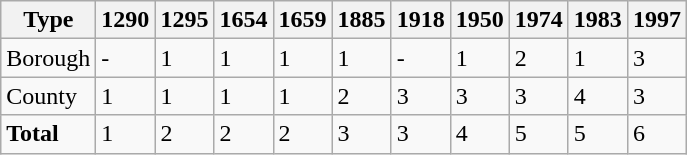<table class="wikitable">
<tr>
<th>Type</th>
<th>1290</th>
<th>1295</th>
<th>1654</th>
<th>1659</th>
<th>1885</th>
<th>1918</th>
<th>1950</th>
<th>1974</th>
<th>1983</th>
<th>1997</th>
</tr>
<tr>
<td>Borough</td>
<td>-</td>
<td>1</td>
<td>1</td>
<td>1</td>
<td>1</td>
<td>-</td>
<td>1</td>
<td>2</td>
<td>1</td>
<td>3</td>
</tr>
<tr>
<td>County</td>
<td>1</td>
<td>1</td>
<td>1</td>
<td>1</td>
<td>2</td>
<td>3</td>
<td>3</td>
<td>3</td>
<td>4</td>
<td>3</td>
</tr>
<tr>
<td><strong>Total</strong></td>
<td>1</td>
<td>2</td>
<td>2</td>
<td>2</td>
<td>3</td>
<td>3</td>
<td>4</td>
<td>5</td>
<td>5</td>
<td>6</td>
</tr>
</table>
